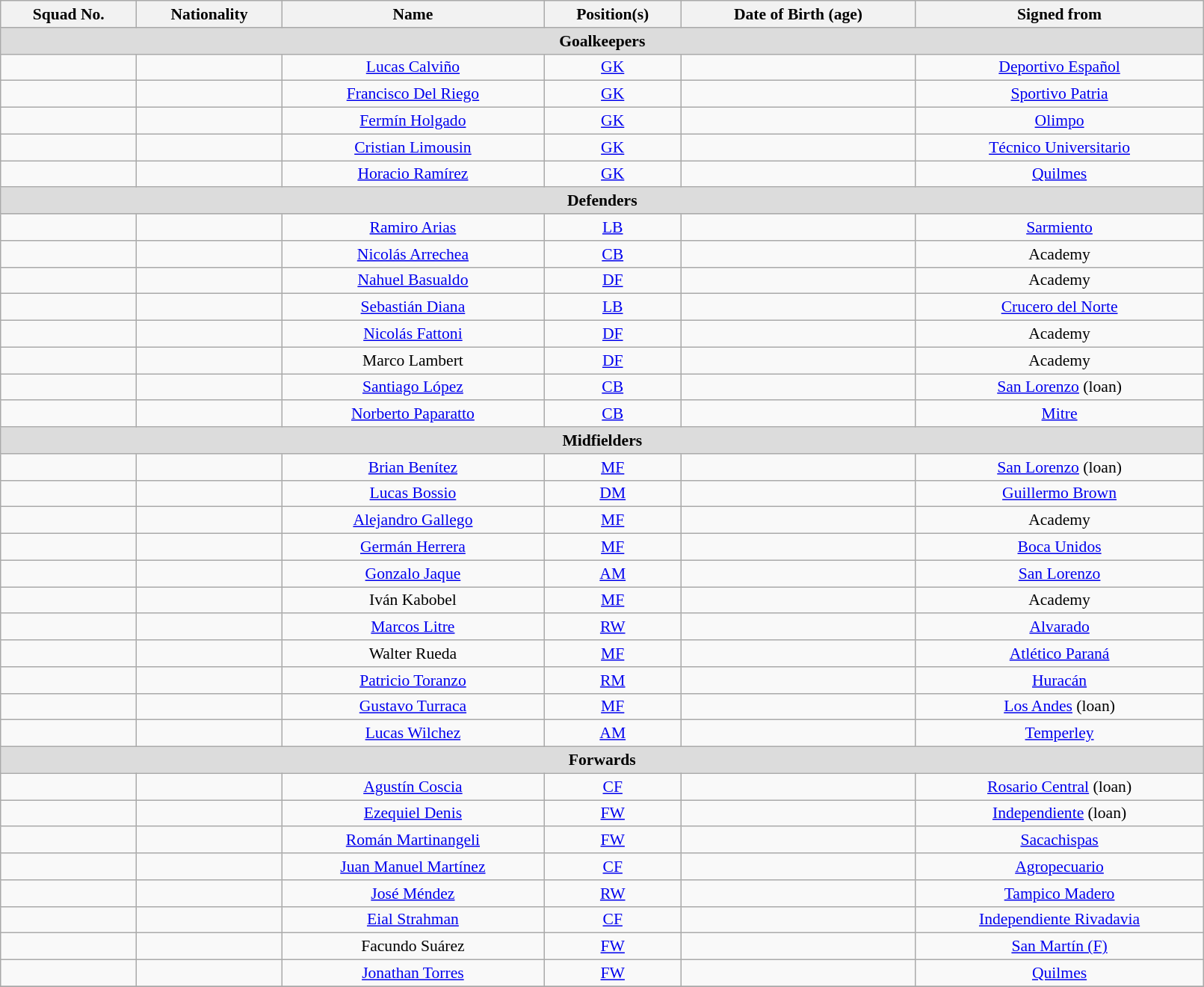<table class="wikitable sortable" style="text-align:center; font-size:90%; width:85%;">
<tr>
<th style="background:#; color:; text-align:center;">Squad No.</th>
<th style="background:#; color:; text-align:center;">Nationality</th>
<th style="background:#; color:; text-align:center;">Name</th>
<th style="background:#; color:; text-align:center;">Position(s)</th>
<th style="background:#; color:; text-align:center;">Date of Birth (age)</th>
<th style="background:#; color:; text-align:center;">Signed from</th>
</tr>
<tr>
<th colspan="6" style="background:#dcdcdc; text-align:center;">Goalkeepers</th>
</tr>
<tr>
<td></td>
<td></td>
<td><a href='#'>Lucas Calviño</a></td>
<td><a href='#'>GK</a></td>
<td></td>
<td> <a href='#'>Deportivo Español</a></td>
</tr>
<tr>
<td></td>
<td></td>
<td><a href='#'>Francisco Del Riego</a></td>
<td><a href='#'>GK</a></td>
<td></td>
<td> <a href='#'>Sportivo Patria</a></td>
</tr>
<tr>
<td></td>
<td></td>
<td><a href='#'>Fermín Holgado</a></td>
<td><a href='#'>GK</a></td>
<td></td>
<td> <a href='#'>Olimpo</a></td>
</tr>
<tr>
<td></td>
<td></td>
<td><a href='#'>Cristian Limousin</a></td>
<td><a href='#'>GK</a></td>
<td></td>
<td> <a href='#'>Técnico Universitario</a></td>
</tr>
<tr>
<td></td>
<td></td>
<td><a href='#'>Horacio Ramírez</a></td>
<td><a href='#'>GK</a></td>
<td></td>
<td> <a href='#'>Quilmes</a></td>
</tr>
<tr>
<th colspan="7" style="background:#dcdcdc; text-align:center;">Defenders</th>
</tr>
<tr>
<td></td>
<td></td>
<td><a href='#'>Ramiro Arias</a></td>
<td><a href='#'>LB</a></td>
<td></td>
<td> <a href='#'>Sarmiento</a></td>
</tr>
<tr>
<td></td>
<td></td>
<td><a href='#'>Nicolás Arrechea</a></td>
<td><a href='#'>CB</a></td>
<td></td>
<td>Academy</td>
</tr>
<tr>
<td></td>
<td></td>
<td><a href='#'>Nahuel Basualdo</a></td>
<td><a href='#'>DF</a></td>
<td></td>
<td>Academy</td>
</tr>
<tr>
<td></td>
<td></td>
<td><a href='#'>Sebastián Diana</a></td>
<td><a href='#'>LB</a></td>
<td></td>
<td> <a href='#'>Crucero del Norte</a></td>
</tr>
<tr>
<td></td>
<td></td>
<td><a href='#'>Nicolás Fattoni</a></td>
<td><a href='#'>DF</a></td>
<td></td>
<td>Academy</td>
</tr>
<tr>
<td></td>
<td></td>
<td>Marco Lambert</td>
<td><a href='#'>DF</a></td>
<td></td>
<td>Academy</td>
</tr>
<tr>
<td></td>
<td></td>
<td><a href='#'>Santiago López</a></td>
<td><a href='#'>CB</a></td>
<td></td>
<td> <a href='#'>San Lorenzo</a> (loan)</td>
</tr>
<tr>
<td></td>
<td></td>
<td><a href='#'>Norberto Paparatto</a></td>
<td><a href='#'>CB</a></td>
<td></td>
<td> <a href='#'>Mitre</a></td>
</tr>
<tr>
<th colspan="7" style="background:#dcdcdc; text-align:center;">Midfielders</th>
</tr>
<tr>
<td></td>
<td></td>
<td><a href='#'>Brian Benítez</a></td>
<td><a href='#'>MF</a></td>
<td></td>
<td> <a href='#'>San Lorenzo</a> (loan)</td>
</tr>
<tr>
<td></td>
<td></td>
<td><a href='#'>Lucas Bossio</a></td>
<td><a href='#'>DM</a></td>
<td></td>
<td> <a href='#'>Guillermo Brown</a></td>
</tr>
<tr>
<td></td>
<td></td>
<td><a href='#'>Alejandro Gallego</a></td>
<td><a href='#'>MF</a></td>
<td></td>
<td>Academy</td>
</tr>
<tr>
<td></td>
<td></td>
<td><a href='#'>Germán Herrera</a></td>
<td><a href='#'>MF</a></td>
<td></td>
<td> <a href='#'>Boca Unidos</a></td>
</tr>
<tr>
<td></td>
<td></td>
<td><a href='#'>Gonzalo Jaque</a></td>
<td><a href='#'>AM</a></td>
<td></td>
<td> <a href='#'>San Lorenzo</a></td>
</tr>
<tr>
<td></td>
<td></td>
<td>Iván Kabobel</td>
<td><a href='#'>MF</a></td>
<td></td>
<td>Academy</td>
</tr>
<tr>
<td></td>
<td></td>
<td><a href='#'>Marcos Litre</a></td>
<td><a href='#'>RW</a></td>
<td></td>
<td> <a href='#'>Alvarado</a></td>
</tr>
<tr>
<td></td>
<td></td>
<td>Walter Rueda</td>
<td><a href='#'>MF</a></td>
<td></td>
<td> <a href='#'>Atlético Paraná</a></td>
</tr>
<tr>
<td></td>
<td></td>
<td><a href='#'>Patricio Toranzo</a></td>
<td><a href='#'>RM</a></td>
<td></td>
<td> <a href='#'>Huracán</a></td>
</tr>
<tr>
<td></td>
<td></td>
<td><a href='#'>Gustavo Turraca</a></td>
<td><a href='#'>MF</a></td>
<td></td>
<td> <a href='#'>Los Andes</a> (loan)</td>
</tr>
<tr>
<td></td>
<td></td>
<td><a href='#'>Lucas Wilchez</a></td>
<td><a href='#'>AM</a></td>
<td></td>
<td> <a href='#'>Temperley</a></td>
</tr>
<tr>
<th colspan="7" style="background:#dcdcdc; text-align:center;">Forwards</th>
</tr>
<tr>
<td></td>
<td></td>
<td><a href='#'>Agustín Coscia</a></td>
<td><a href='#'>CF</a></td>
<td></td>
<td> <a href='#'>Rosario Central</a> (loan)</td>
</tr>
<tr>
<td></td>
<td></td>
<td><a href='#'>Ezequiel Denis</a></td>
<td><a href='#'>FW</a></td>
<td></td>
<td> <a href='#'>Independiente</a> (loan)</td>
</tr>
<tr>
<td></td>
<td></td>
<td><a href='#'>Román Martinangeli</a></td>
<td><a href='#'>FW</a></td>
<td></td>
<td> <a href='#'>Sacachispas</a></td>
</tr>
<tr>
<td></td>
<td></td>
<td><a href='#'>Juan Manuel Martínez</a></td>
<td><a href='#'>CF</a></td>
<td></td>
<td> <a href='#'>Agropecuario</a></td>
</tr>
<tr>
<td></td>
<td></td>
<td><a href='#'>José Méndez</a></td>
<td><a href='#'>RW</a></td>
<td></td>
<td> <a href='#'>Tampico Madero</a></td>
</tr>
<tr>
<td></td>
<td></td>
<td><a href='#'>Eial Strahman</a></td>
<td><a href='#'>CF</a></td>
<td></td>
<td> <a href='#'>Independiente Rivadavia</a></td>
</tr>
<tr>
<td></td>
<td></td>
<td>Facundo Suárez</td>
<td><a href='#'>FW</a></td>
<td></td>
<td> <a href='#'>San Martín (F)</a></td>
</tr>
<tr>
<td></td>
<td></td>
<td><a href='#'>Jonathan Torres</a></td>
<td><a href='#'>FW</a></td>
<td></td>
<td> <a href='#'>Quilmes</a></td>
</tr>
<tr>
</tr>
</table>
